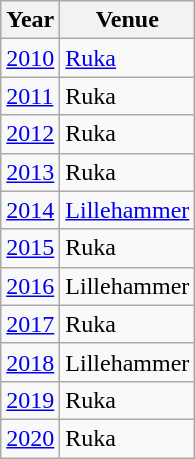<table class="wikitable" align=center;>
<tr>
<th>Year</th>
<th>Venue</th>
</tr>
<tr>
<td><a href='#'>2010</a></td>
<td align=left> <a href='#'>Ruka</a></td>
</tr>
<tr>
<td><a href='#'>2011</a></td>
<td align=left> Ruka</td>
</tr>
<tr>
<td><a href='#'>2012</a></td>
<td align=left> Ruka</td>
</tr>
<tr>
<td><a href='#'>2013</a></td>
<td align=left> Ruka</td>
</tr>
<tr>
<td><a href='#'>2014</a></td>
<td align=left> <a href='#'>Lillehammer</a></td>
</tr>
<tr>
<td><a href='#'>2015</a></td>
<td align=left> Ruka</td>
</tr>
<tr>
<td><a href='#'>2016</a></td>
<td align=left> Lillehammer</td>
</tr>
<tr>
<td><a href='#'>2017</a></td>
<td align=left> Ruka</td>
</tr>
<tr>
<td><a href='#'>2018</a></td>
<td align=left> Lillehammer</td>
</tr>
<tr>
<td><a href='#'>2019</a></td>
<td align=left> Ruka</td>
</tr>
<tr>
<td><a href='#'>2020</a></td>
<td align=left> Ruka</td>
</tr>
</table>
